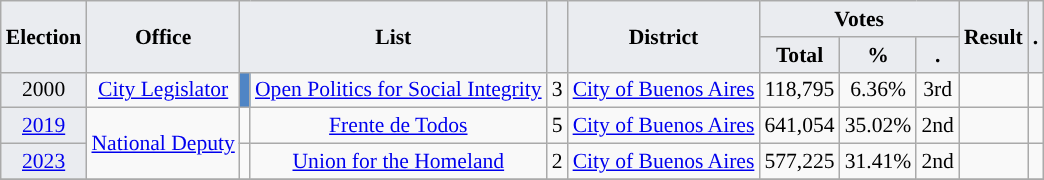<table class="wikitable" style="font-size:90%; text-align:center;">
<tr>
<th style="background-color:#EAECF0;" rowspan=2>Election</th>
<th style="background-color:#EAECF0;" rowspan=2>Office</th>
<th style="background-color:#EAECF0;" colspan=2 rowspan=2>List</th>
<th style="background-color:#EAECF0;" rowspan=2></th>
<th style="background-color:#EAECF0;" rowspan=2>District</th>
<th style="background-color:#EAECF0;" colspan=3>Votes</th>
<th style="background-color:#EAECF0;" rowspan=2>Result</th>
<th style="background-color:#EAECF0;" rowspan=2>.</th>
</tr>
<tr>
<th style="background-color:#EAECF0;">Total</th>
<th style="background-color:#EAECF0;">%</th>
<th style="background-color:#EAECF0;">.</th>
</tr>
<tr>
<td style="background-color:#EAECF0;">2000</td>
<td><a href='#'>City Legislator</a></td>
<td style="background-color:#4f85c5;"></td>
<td><a href='#'>Open Politics for Social Integrity</a></td>
<td>3</td>
<td><a href='#'>City of Buenos Aires</a></td>
<td>118,795</td>
<td>6.36%</td>
<td>3rd</td>
<td></td>
<td></td>
</tr>
<tr>
<td style="background-color:#EAECF0;"><a href='#'>2019</a></td>
<td rowspan="2"><a href='#'>National Deputy</a></td>
<td style="background-color:"></td>
<td><a href='#'>Frente de Todos</a></td>
<td>5</td>
<td><a href='#'>City of Buenos Aires</a></td>
<td>641,054</td>
<td>35.02%</td>
<td>2nd</td>
<td></td>
<td></td>
</tr>
<tr>
<td style="background-color:#EAECF0;"><a href='#'>2023</a></td>
<td style="background-color:"></td>
<td><a href='#'>Union for the Homeland</a></td>
<td>2</td>
<td><a href='#'>City of Buenos Aires</a></td>
<td>577,225</td>
<td>31.41%</td>
<td>2nd</td>
<td></td>
<td></td>
</tr>
<tr>
</tr>
</table>
